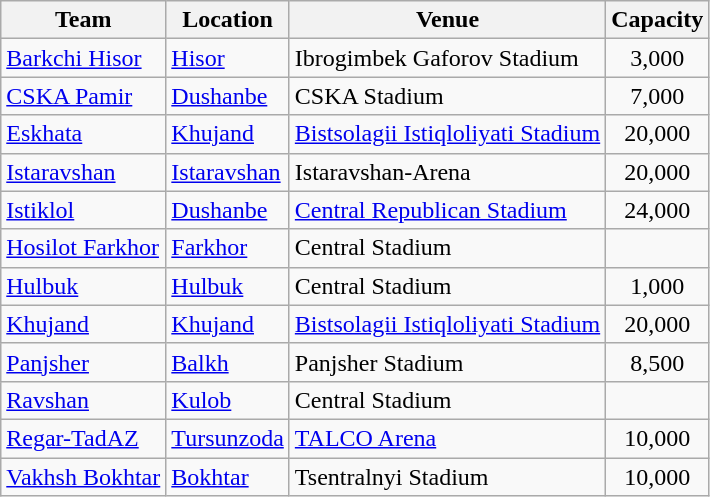<table class="wikitable sortable" border="1">
<tr>
<th>Team</th>
<th>Location</th>
<th>Venue</th>
<th>Capacity</th>
</tr>
<tr>
<td><a href='#'>Barkchi Hisor</a></td>
<td><a href='#'>Hisor</a></td>
<td>Ibrogimbek Gaforov Stadium</td>
<td style="text-align:center;">3,000</td>
</tr>
<tr>
<td><a href='#'>CSKA Pamir</a></td>
<td><a href='#'>Dushanbe</a></td>
<td>CSKA Stadium</td>
<td style="text-align:center;">7,000</td>
</tr>
<tr>
<td><a href='#'>Eskhata</a></td>
<td><a href='#'>Khujand</a></td>
<td><a href='#'>Bistsolagii Istiqloliyati Stadium</a></td>
<td style="text-align:center;">20,000</td>
</tr>
<tr>
<td><a href='#'>Istaravshan</a></td>
<td><a href='#'>Istaravshan</a></td>
<td>Istaravshan-Arena</td>
<td style="text-align:center;">20,000</td>
</tr>
<tr>
<td><a href='#'>Istiklol</a></td>
<td><a href='#'>Dushanbe</a></td>
<td><a href='#'>Central Republican Stadium</a></td>
<td style="text-align:center;">24,000</td>
</tr>
<tr>
<td><a href='#'>Hosilot Farkhor</a></td>
<td><a href='#'>Farkhor</a></td>
<td>Central Stadium</td>
<td style="text-align:center;"></td>
</tr>
<tr>
<td><a href='#'>Hulbuk</a></td>
<td><a href='#'>Hulbuk</a></td>
<td>Central Stadium</td>
<td style="text-align:center;">1,000</td>
</tr>
<tr>
<td><a href='#'>Khujand</a></td>
<td><a href='#'>Khujand</a></td>
<td><a href='#'>Bistsolagii Istiqloliyati Stadium</a></td>
<td style="text-align:center;">20,000</td>
</tr>
<tr>
<td><a href='#'>Panjsher</a></td>
<td><a href='#'>Balkh</a></td>
<td>Panjsher Stadium</td>
<td style="text-align:center;">8,500</td>
</tr>
<tr>
<td><a href='#'>Ravshan</a></td>
<td><a href='#'>Kulob</a></td>
<td>Central Stadium</td>
<td style="text-align:center;"></td>
</tr>
<tr>
<td><a href='#'>Regar-TadAZ</a></td>
<td><a href='#'>Tursunzoda</a></td>
<td><a href='#'>TALCO Arena</a></td>
<td style="text-align:center;">10,000</td>
</tr>
<tr>
<td><a href='#'>Vakhsh Bokhtar</a></td>
<td><a href='#'>Bokhtar</a></td>
<td>Tsentralnyi Stadium</td>
<td style="text-align:center;">10,000</td>
</tr>
</table>
